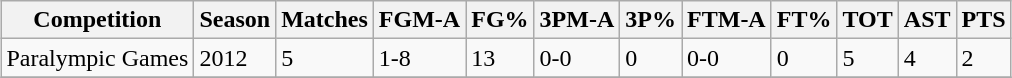<table style="margin:auto;"  class="wikitable sortable">
<tr>
<th>Competition</th>
<th>Season</th>
<th>Matches</th>
<th>FGM-A</th>
<th>FG%</th>
<th>3PM-A</th>
<th>3P%</th>
<th>FTM-A</th>
<th>FT%</th>
<th>TOT</th>
<th>AST</th>
<th>PTS</th>
</tr>
<tr>
<td>Paralympic Games</td>
<td>2012</td>
<td>5</td>
<td>1-8</td>
<td>13</td>
<td>0-0</td>
<td>0</td>
<td>0-0</td>
<td>0</td>
<td>5</td>
<td>4</td>
<td>2</td>
</tr>
<tr>
</tr>
</table>
